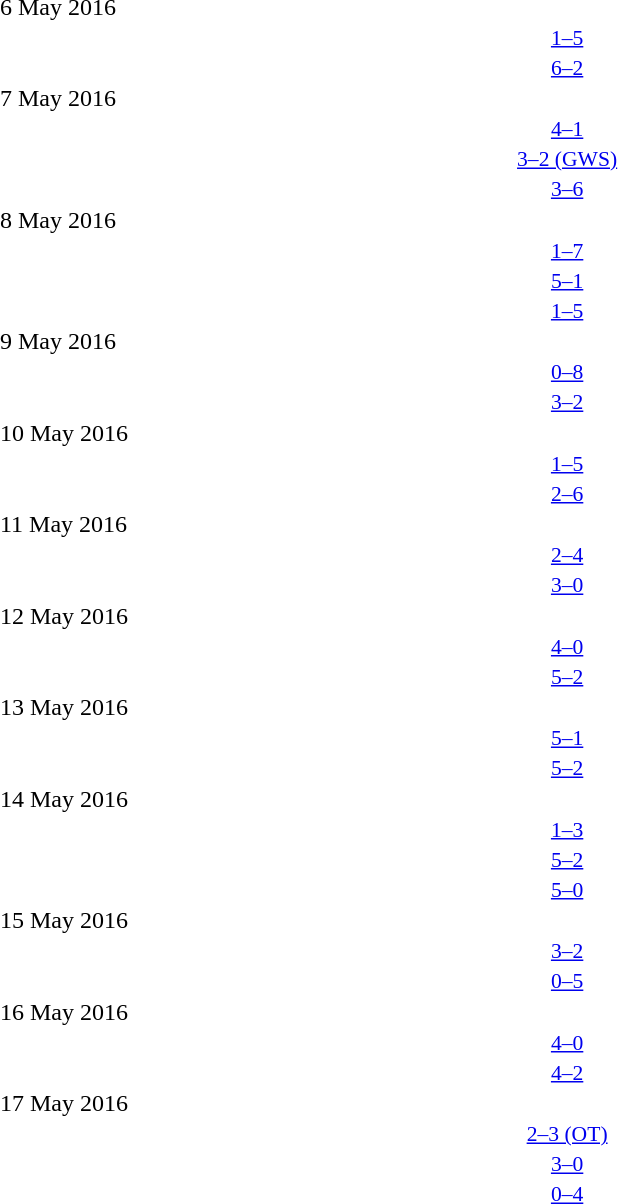<table style="width:100%;" cellspacing="1">
<tr>
<th width=25%></th>
<th width=2%></th>
<th width=6%></th>
<th width=2%></th>
<th width=25%></th>
</tr>
<tr>
<td>6 May 2016</td>
</tr>
<tr style=font-size:90%>
<td align=right></td>
<td></td>
<td align=center><a href='#'>1–5</a></td>
<td></td>
<td></td>
<td></td>
</tr>
<tr style=font-size:90%>
<td align=right></td>
<td></td>
<td align=center><a href='#'>6–2</a></td>
<td></td>
<td></td>
<td></td>
</tr>
<tr>
<td>7 May 2016</td>
</tr>
<tr style=font-size:90%>
<td align=right></td>
<td></td>
<td align=center><a href='#'>4–1</a></td>
<td></td>
<td></td>
<td></td>
</tr>
<tr style=font-size:90%>
<td align=right></td>
<td></td>
<td align=center><a href='#'>3–2 (GWS)</a></td>
<td></td>
<td></td>
<td></td>
</tr>
<tr style=font-size:90%>
<td align=right></td>
<td></td>
<td align=center><a href='#'>3–6</a></td>
<td></td>
<td></td>
<td></td>
</tr>
<tr>
<td>8 May 2016</td>
</tr>
<tr style=font-size:90%>
<td align=right></td>
<td></td>
<td align=center><a href='#'>1–7</a></td>
<td></td>
<td></td>
<td></td>
</tr>
<tr style=font-size:90%>
<td align=right></td>
<td></td>
<td align=center><a href='#'>5–1</a></td>
<td></td>
<td></td>
<td></td>
</tr>
<tr style=font-size:90%>
<td align=right></td>
<td></td>
<td align=center><a href='#'>1–5</a></td>
<td></td>
<td></td>
<td></td>
</tr>
<tr>
<td>9 May 2016</td>
</tr>
<tr style=font-size:90%>
<td align=right></td>
<td></td>
<td align=center><a href='#'>0–8</a></td>
<td></td>
<td></td>
<td></td>
</tr>
<tr style=font-size:90%>
<td align=right></td>
<td></td>
<td align=center><a href='#'>3–2</a></td>
<td></td>
<td></td>
<td></td>
</tr>
<tr>
<td>10 May 2016</td>
</tr>
<tr style=font-size:90%>
<td align=right></td>
<td></td>
<td align=center><a href='#'>1–5</a></td>
<td></td>
<td></td>
<td></td>
</tr>
<tr style=font-size:90%>
<td align=right></td>
<td></td>
<td align=center><a href='#'>2–6</a></td>
<td></td>
<td></td>
<td></td>
</tr>
<tr>
<td>11 May 2016</td>
</tr>
<tr style=font-size:90%>
<td align=right></td>
<td></td>
<td align=center><a href='#'>2–4</a></td>
<td></td>
<td></td>
<td></td>
</tr>
<tr style=font-size:90%>
<td align=right></td>
<td></td>
<td align=center><a href='#'>3–0</a></td>
<td></td>
<td></td>
<td></td>
</tr>
<tr>
<td>12 May 2016</td>
</tr>
<tr style=font-size:90%>
<td align=right></td>
<td></td>
<td align=center><a href='#'>4–0</a></td>
<td></td>
<td></td>
<td></td>
</tr>
<tr style=font-size:90%>
<td align=right></td>
<td></td>
<td align=center><a href='#'>5–2</a></td>
<td></td>
<td></td>
<td></td>
</tr>
<tr>
<td>13 May 2016</td>
</tr>
<tr style=font-size:90%>
<td align=right></td>
<td></td>
<td align=center><a href='#'>5–1</a></td>
<td></td>
<td></td>
<td></td>
</tr>
<tr style=font-size:90%>
<td align=right></td>
<td></td>
<td align=center><a href='#'>5–2</a></td>
<td></td>
<td></td>
<td></td>
</tr>
<tr>
<td>14 May 2016</td>
</tr>
<tr style=font-size:90%>
<td align=right></td>
<td></td>
<td align=center><a href='#'>1–3</a></td>
<td></td>
<td></td>
<td></td>
</tr>
<tr style=font-size:90%>
<td align=right></td>
<td></td>
<td align=center><a href='#'>5–2</a></td>
<td></td>
<td></td>
<td></td>
</tr>
<tr style=font-size:90%>
<td align=right></td>
<td></td>
<td align=center><a href='#'>5–0</a></td>
<td></td>
<td></td>
<td></td>
</tr>
<tr>
<td>15 May 2016</td>
</tr>
<tr style=font-size:90%>
<td align=right></td>
<td></td>
<td align=center><a href='#'>3–2</a></td>
<td></td>
<td></td>
<td></td>
</tr>
<tr style=font-size:90%>
<td align=right></td>
<td></td>
<td align=center><a href='#'>0–5</a></td>
<td></td>
<td></td>
<td></td>
</tr>
<tr>
<td>16 May 2016</td>
</tr>
<tr style=font-size:90%>
<td align=right></td>
<td></td>
<td align=center><a href='#'>4–0</a></td>
<td></td>
<td></td>
<td></td>
</tr>
<tr style=font-size:90%>
<td align=right></td>
<td></td>
<td align=center><a href='#'>4–2</a></td>
<td></td>
<td></td>
<td></td>
</tr>
<tr>
<td>17 May 2016</td>
</tr>
<tr style=font-size:90%>
<td align=right></td>
<td></td>
<td align=center><a href='#'>2–3 (OT)</a></td>
<td></td>
<td></td>
<td></td>
</tr>
<tr style=font-size:90%>
<td align=right></td>
<td></td>
<td align=center><a href='#'>3–0</a></td>
<td></td>
<td></td>
<td></td>
</tr>
<tr style=font-size:90%>
<td align=right></td>
<td></td>
<td align=center><a href='#'>0–4</a></td>
<td></td>
<td></td>
<td></td>
</tr>
</table>
